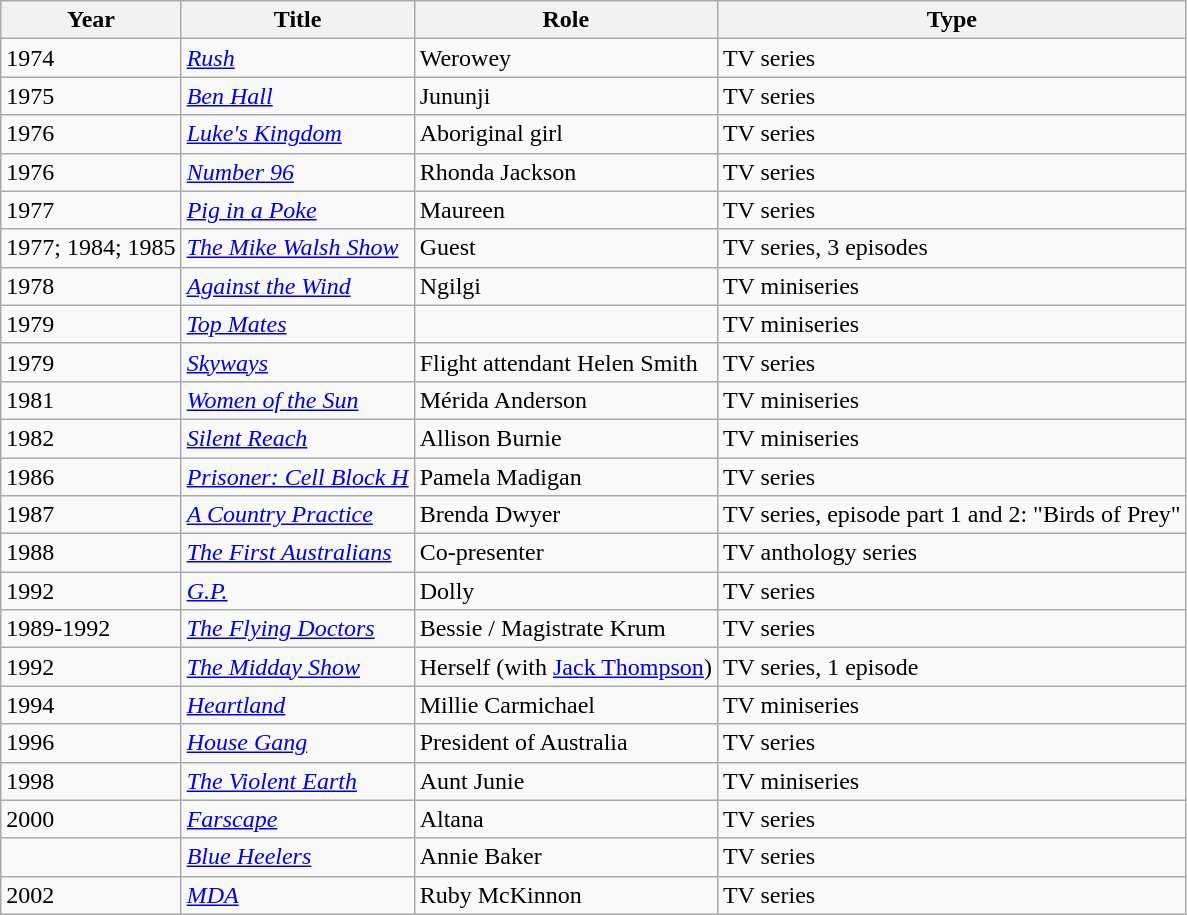<table class="wikitable">
<tr>
<th>Year</th>
<th>Title</th>
<th>Role</th>
<th>Type</th>
</tr>
<tr>
<td>1974</td>
<td><em><a href='#'>Rush</a></em></td>
<td>Werowey</td>
<td>TV series</td>
</tr>
<tr>
<td>1975</td>
<td><em><a href='#'>Ben Hall</a></em></td>
<td>Jununji</td>
<td>TV series</td>
</tr>
<tr>
<td>1976</td>
<td><em><a href='#'>Luke's Kingdom</a></em></td>
<td>Aboriginal girl</td>
<td>TV series</td>
</tr>
<tr>
<td>1976</td>
<td><em><a href='#'>Number 96</a></em></td>
<td>Rhonda Jackson</td>
<td>TV series</td>
</tr>
<tr>
<td>1977</td>
<td><em><a href='#'>Pig in a Poke</a></em></td>
<td>Maureen</td>
<td>TV series</td>
</tr>
<tr>
<td>1977; 1984; 1985</td>
<td><em><a href='#'>The Mike Walsh Show</a></em></td>
<td>Guest</td>
<td>TV series, 3 episodes</td>
</tr>
<tr>
<td>1978</td>
<td><em><a href='#'>Against the Wind</a></em></td>
<td>Ngilgi</td>
<td>TV miniseries</td>
</tr>
<tr>
<td>1979</td>
<td><em><a href='#'>Top Mates</a></em></td>
<td></td>
<td>TV miniseries</td>
</tr>
<tr>
<td>1979</td>
<td><em><a href='#'>Skyways</a></em></td>
<td>Flight attendant Helen Smith</td>
<td>TV series</td>
</tr>
<tr>
<td>1981</td>
<td><em><a href='#'>Women of the Sun</a></em></td>
<td>Mérida Anderson</td>
<td>TV miniseries</td>
</tr>
<tr>
<td>1982</td>
<td><em><a href='#'>Silent Reach</a></em></td>
<td>Allison Burnie</td>
<td>TV miniseries</td>
</tr>
<tr>
<td>1986</td>
<td><em><a href='#'>Prisoner: Cell Block H</a></em></td>
<td>Pamela Madigan</td>
<td>TV series</td>
</tr>
<tr>
<td>1987</td>
<td><em><a href='#'>A Country Practice</a></em></td>
<td>Brenda Dwyer</td>
<td>TV series, episode part 1 and 2: "Birds of Prey"</td>
</tr>
<tr>
<td>1988</td>
<td><em><a href='#'>The First Australians</a></em></td>
<td>Co-presenter</td>
<td>TV anthology series</td>
</tr>
<tr>
<td>1992</td>
<td><em><a href='#'>G.P.</a></em></td>
<td>Dolly</td>
<td>TV series</td>
</tr>
<tr>
<td>1989-1992</td>
<td><em><a href='#'>The Flying Doctors</a></em></td>
<td>Bessie / Magistrate Krum</td>
<td>TV series</td>
</tr>
<tr>
<td>1992</td>
<td><em><a href='#'>The Midday Show</a></em></td>
<td>Herself (with <a href='#'>Jack Thompson</a>)</td>
<td>TV series, 1 episode</td>
</tr>
<tr>
<td>1994</td>
<td><em><a href='#'>Heartland</a></em></td>
<td>Millie Carmichael</td>
<td>TV miniseries</td>
</tr>
<tr>
<td>1996</td>
<td><em><a href='#'>House Gang</a></em></td>
<td>President of Australia</td>
<td>TV series</td>
</tr>
<tr>
<td>1998</td>
<td><em><a href='#'>The Violent Earth</a></em></td>
<td>Aunt Junie</td>
<td>TV miniseries</td>
</tr>
<tr>
<td>2000</td>
<td><em><a href='#'>Farscape</a></em></td>
<td>Altana</td>
<td>TV series</td>
</tr>
<tr>
<td></td>
<td><em><a href='#'>Blue Heelers</a></em></td>
<td>Annie Baker</td>
<td>TV series</td>
</tr>
<tr>
<td>2002</td>
<td><em><a href='#'>MDA</a></em></td>
<td>Ruby McKinnon</td>
<td>TV series</td>
</tr>
</table>
